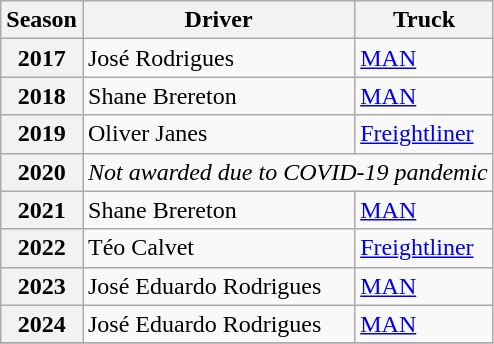<table class="wikitable">
<tr>
<th>Season</th>
<th>Driver</th>
<th>Truck</th>
</tr>
<tr>
<th>2017</th>
<td> José Rodrigues</td>
<td><a href='#'>MAN</a></td>
</tr>
<tr>
<th>2018</th>
<td> Shane Brereton</td>
<td><a href='#'>MAN</a></td>
</tr>
<tr>
<th>2019</th>
<td> Oliver Janes</td>
<td><a href='#'>Freightliner</a></td>
</tr>
<tr>
<th>2020</th>
<td colspan=3 align=center><em>Not awarded due to COVID-19 pandemic</em></td>
</tr>
<tr>
<th>2021</th>
<td> Shane Brereton</td>
<td><a href='#'>MAN</a></td>
</tr>
<tr>
<th>2022</th>
<td> 	Téo Calvet</td>
<td><a href='#'>Freightliner</a></td>
</tr>
<tr>
<th>2023</th>
<td> José Eduardo Rodrigues</td>
<td><a href='#'>MAN</a></td>
</tr>
<tr>
<th>2024</th>
<td> José Eduardo Rodrigues</td>
<td><a href='#'>MAN</a></td>
</tr>
<tr>
</tr>
</table>
